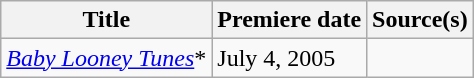<table class="wikitable sortable">
<tr>
<th>Title</th>
<th>Premiere date</th>
<th>Source(s)</th>
</tr>
<tr>
<td><em><a href='#'>Baby Looney Tunes</a></em>*</td>
<td>July 4, 2005</td>
<td></td>
</tr>
</table>
